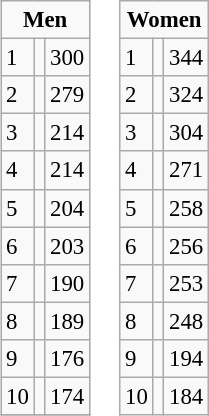<table style="margin: 1em auto;">
<tr ---- valign="top">
<td><br><table class="wikitable" style="font-size: 95%">
<tr>
<td colspan="3" align="center"><strong>Men</strong></td>
</tr>
<tr>
<td>1</td>
<td align="left"></td>
<td>300</td>
</tr>
<tr>
<td>2</td>
<td align="left"></td>
<td>279</td>
</tr>
<tr>
<td>3</td>
<td align="left"></td>
<td>214</td>
</tr>
<tr>
<td>4</td>
<td align="left"></td>
<td>214</td>
</tr>
<tr>
<td>5</td>
<td align="left"></td>
<td>204</td>
</tr>
<tr>
<td>6</td>
<td align="left"></td>
<td>203</td>
</tr>
<tr>
<td>7</td>
<td align="left"></td>
<td>190</td>
</tr>
<tr>
<td>8</td>
<td align="left"></td>
<td>189</td>
</tr>
<tr>
<td>9</td>
<td align="left"></td>
<td>176</td>
</tr>
<tr>
<td>10</td>
<td align="left"></td>
<td>174</td>
</tr>
<tr>
</tr>
</table>
</td>
<td><br><table class="wikitable" style="font-size: 95%">
<tr>
<td colspan="3" align="center"><strong>Women</strong></td>
</tr>
<tr>
<td>1</td>
<td align="left"></td>
<td>344</td>
</tr>
<tr>
<td>2</td>
<td align="left"></td>
<td>324</td>
</tr>
<tr>
<td>3</td>
<td align="left"></td>
<td>304</td>
</tr>
<tr>
<td>4</td>
<td align="left"></td>
<td>271</td>
</tr>
<tr>
<td>5</td>
<td align="left"></td>
<td>258</td>
</tr>
<tr>
<td>6</td>
<td align="left"></td>
<td>256</td>
</tr>
<tr>
<td>7</td>
<td align="left"></td>
<td>253</td>
</tr>
<tr>
<td>8</td>
<td align="left"></td>
<td>248</td>
</tr>
<tr>
<td>9</td>
<td align="left"></td>
<td>194</td>
</tr>
<tr>
<td>10</td>
<td align="left"></td>
<td>184</td>
</tr>
</table>
</td>
<td></td>
</tr>
</table>
